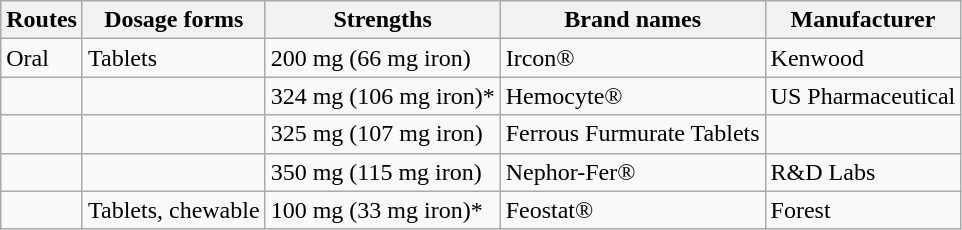<table class="wikitable">
<tr>
<th>Routes</th>
<th>Dosage forms</th>
<th>Strengths</th>
<th>Brand names</th>
<th>Manufacturer</th>
</tr>
<tr>
<td>Oral</td>
<td>Tablets</td>
<td>200 mg (66 mg iron)</td>
<td>Ircon®</td>
<td>Kenwood</td>
</tr>
<tr>
<td></td>
<td></td>
<td>324 mg (106 mg iron)*</td>
<td>Hemocyte®</td>
<td>US Pharmaceutical</td>
</tr>
<tr>
<td></td>
<td></td>
<td>325 mg (107 mg iron)</td>
<td>Ferrous Furmurate Tablets</td>
<td></td>
</tr>
<tr>
<td></td>
<td></td>
<td>350 mg (115 mg iron)</td>
<td>Nephor-Fer®</td>
<td>R&D Labs</td>
</tr>
<tr>
<td></td>
<td>Tablets, chewable</td>
<td>100 mg (33 mg iron)*</td>
<td>Feostat®</td>
<td>Forest</td>
</tr>
</table>
